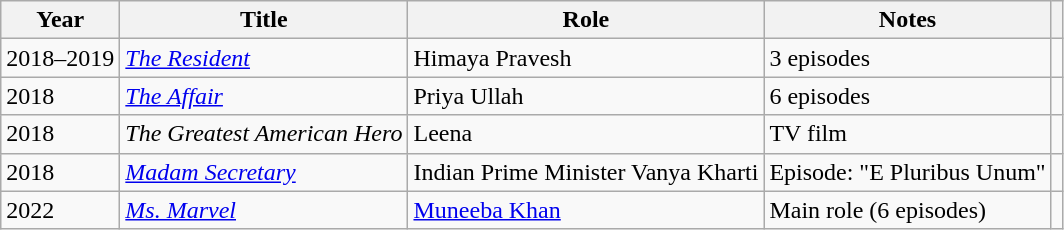<table class="wikitable plainrowheaders sortable" style="margin-right: 0;">
<tr>
<th>Year</th>
<th>Title</th>
<th>Role</th>
<th class="unsortable">Notes</th>
<th class="unsortable"></th>
</tr>
<tr>
<td>2018–2019</td>
<td><em><a href='#'>The Resident</a></em></td>
<td>Himaya Pravesh</td>
<td>3 episodes</td>
<td></td>
</tr>
<tr>
<td>2018</td>
<td><em><a href='#'>The Affair</a></em></td>
<td>Priya Ullah</td>
<td>6 episodes</td>
<td></td>
</tr>
<tr>
<td>2018</td>
<td><em>The Greatest American Hero</em></td>
<td>Leena</td>
<td>TV film</td>
<td></td>
</tr>
<tr>
<td>2018</td>
<td><em><a href='#'>Madam Secretary</a></em></td>
<td>Indian Prime Minister Vanya Kharti</td>
<td>Episode: "E Pluribus Unum"</td>
<td></td>
</tr>
<tr>
<td>2022</td>
<td><em><a href='#'>Ms. Marvel</a></em></td>
<td><a href='#'>Muneeba Khan</a></td>
<td>Main role (6 episodes)</td>
<td></td>
</tr>
</table>
